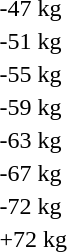<table>
<tr>
<td rowspan=2>-47 kg</td>
<td rowspan=2></td>
<td rowspan=2></td>
<td></td>
</tr>
<tr>
<td></td>
</tr>
<tr>
<td rowspan=2>-51 kg</td>
<td rowspan=2></td>
<td rowspan=2></td>
<td></td>
</tr>
<tr>
<td></td>
</tr>
<tr>
<td rowspan=2>-55 kg</td>
<td rowspan=2></td>
<td rowspan=2></td>
<td></td>
</tr>
<tr>
<td></td>
</tr>
<tr>
<td rowspan=2>-59 kg</td>
<td rowspan=2></td>
<td rowspan=2></td>
<td></td>
</tr>
<tr>
<td></td>
</tr>
<tr>
<td rowspan=2>-63 kg</td>
<td rowspan=2></td>
<td rowspan=2></td>
<td></td>
</tr>
<tr>
<td></td>
</tr>
<tr>
<td rowspan=2>-67 kg</td>
<td rowspan=2></td>
<td rowspan=2></td>
<td></td>
</tr>
<tr>
<td></td>
</tr>
<tr>
<td rowspan=2>-72 kg</td>
<td rowspan=2></td>
<td rowspan=2></td>
<td></td>
</tr>
<tr>
<td></td>
</tr>
<tr>
<td rowspan=2>+72 kg</td>
<td rowspan=2></td>
<td rowspan=2></td>
<td></td>
</tr>
<tr>
<td></td>
</tr>
</table>
